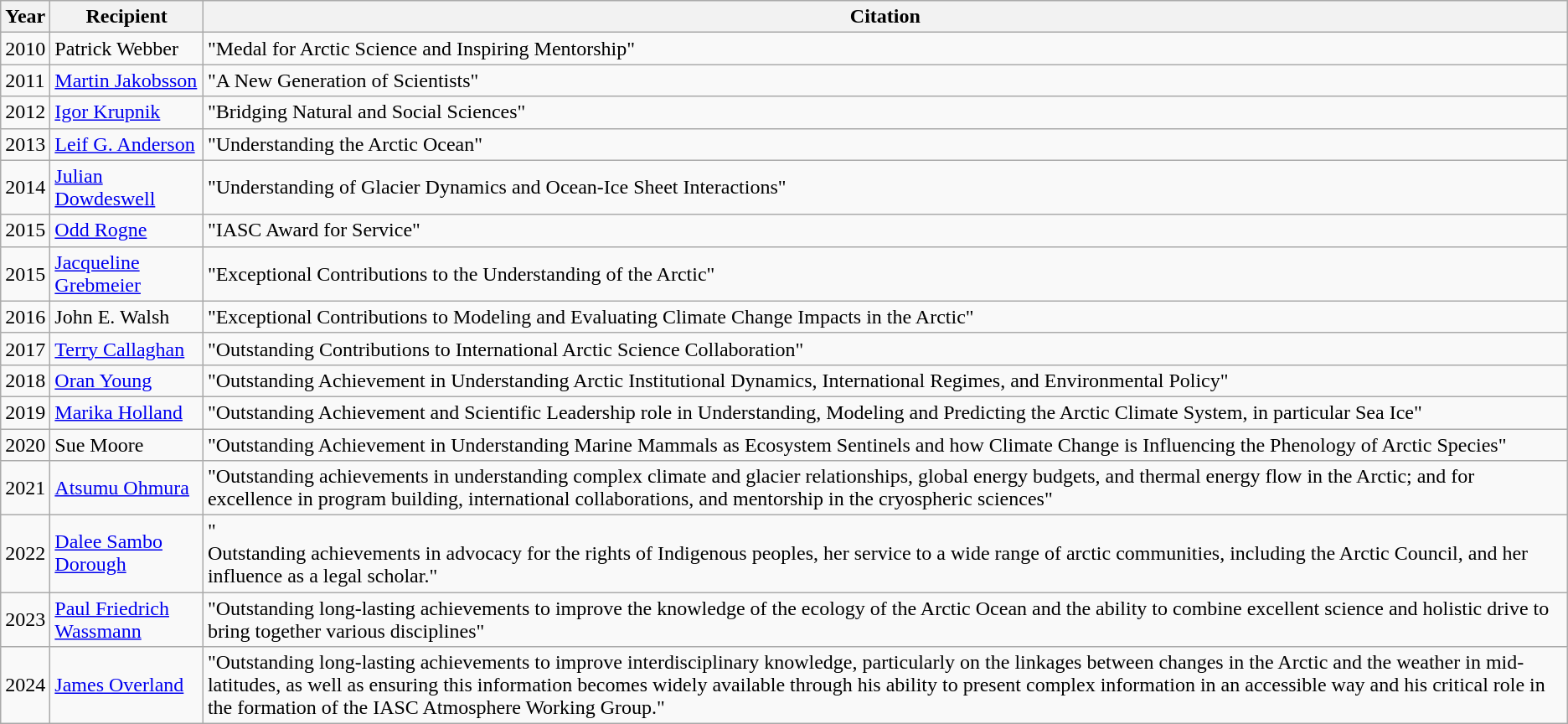<table class="wikitable" border="1">
<tr>
<th>Year</th>
<th>Recipient</th>
<th>Citation</th>
</tr>
<tr>
<td>2010</td>
<td>Patrick Webber</td>
<td>"Medal for Arctic Science and Inspiring Mentorship"</td>
</tr>
<tr>
<td>2011</td>
<td><a href='#'>Martin Jakobsson</a></td>
<td>"A New Generation of Scientists"</td>
</tr>
<tr>
<td>2012</td>
<td><a href='#'>Igor Krupnik</a></td>
<td>"Bridging Natural and Social Sciences"</td>
</tr>
<tr>
<td>2013</td>
<td><a href='#'>Leif G. Anderson</a></td>
<td>"Understanding the Arctic Ocean"</td>
</tr>
<tr>
<td>2014</td>
<td><a href='#'>Julian Dowdeswell</a></td>
<td>"Understanding of Glacier Dynamics and Ocean-Ice Sheet Interactions"</td>
</tr>
<tr>
<td>2015</td>
<td><a href='#'>Odd Rogne</a></td>
<td>"IASC Award for Service"</td>
</tr>
<tr>
<td>2015</td>
<td><a href='#'>Jacqueline Grebmeier</a></td>
<td>"Exceptional Contributions to the Understanding of the Arctic"</td>
</tr>
<tr>
<td>2016</td>
<td>John E. Walsh</td>
<td>"Exceptional Contributions to Modeling and Evaluating Climate Change Impacts in the Arctic"</td>
</tr>
<tr>
<td>2017</td>
<td><a href='#'>Terry Callaghan</a></td>
<td>"Outstanding Contributions to International Arctic Science Collaboration"</td>
</tr>
<tr>
<td>2018</td>
<td><a href='#'>Oran Young</a></td>
<td>"Outstanding Achievement in Understanding Arctic Institutional Dynamics, International Regimes, and Environmental Policy"</td>
</tr>
<tr>
<td>2019</td>
<td><a href='#'>Marika Holland</a></td>
<td>"Outstanding Achievement and Scientific Leadership role in Understanding, Modeling and Predicting the Arctic Climate System, in particular Sea Ice"</td>
</tr>
<tr>
<td>2020</td>
<td>Sue Moore</td>
<td>"Outstanding Achievement in Understanding Marine Mammals as Ecosystem Sentinels and how Climate Change is Influencing the Phenology of Arctic Species"</td>
</tr>
<tr>
<td>2021</td>
<td><a href='#'>Atsumu Ohmura</a></td>
<td>"Outstanding achievements in understanding complex climate and glacier relationships, global energy budgets, and thermal energy flow in the Arctic; and for excellence in program building, international collaborations, and mentorship in the cryospheric sciences"</td>
</tr>
<tr>
<td>2022</td>
<td><a href='#'>Dalee Sambo Dorough</a></td>
<td>"<br>Outstanding achievements in advocacy for the rights of Indigenous peoples, her service to a wide range of arctic communities, including the Arctic Council, and her influence as a legal scholar."</td>
</tr>
<tr>
<td>2023</td>
<td><a href='#'>Paul Friedrich Wassmann</a></td>
<td>"Outstanding long-lasting achievements to improve the knowledge of the ecology of the Arctic Ocean and the ability to combine excellent science and holistic drive to bring together various disciplines"</td>
</tr>
<tr>
<td>2024</td>
<td><a href='#'>James Overland</a></td>
<td>"Outstanding long-lasting achievements to improve interdisciplinary knowledge, particularly on the linkages between changes in the Arctic and the weather in mid-latitudes, as well as ensuring this information becomes widely available through his ability to present complex information in an accessible way and his critical role in the formation of the IASC Atmosphere Working Group."</td>
</tr>
</table>
